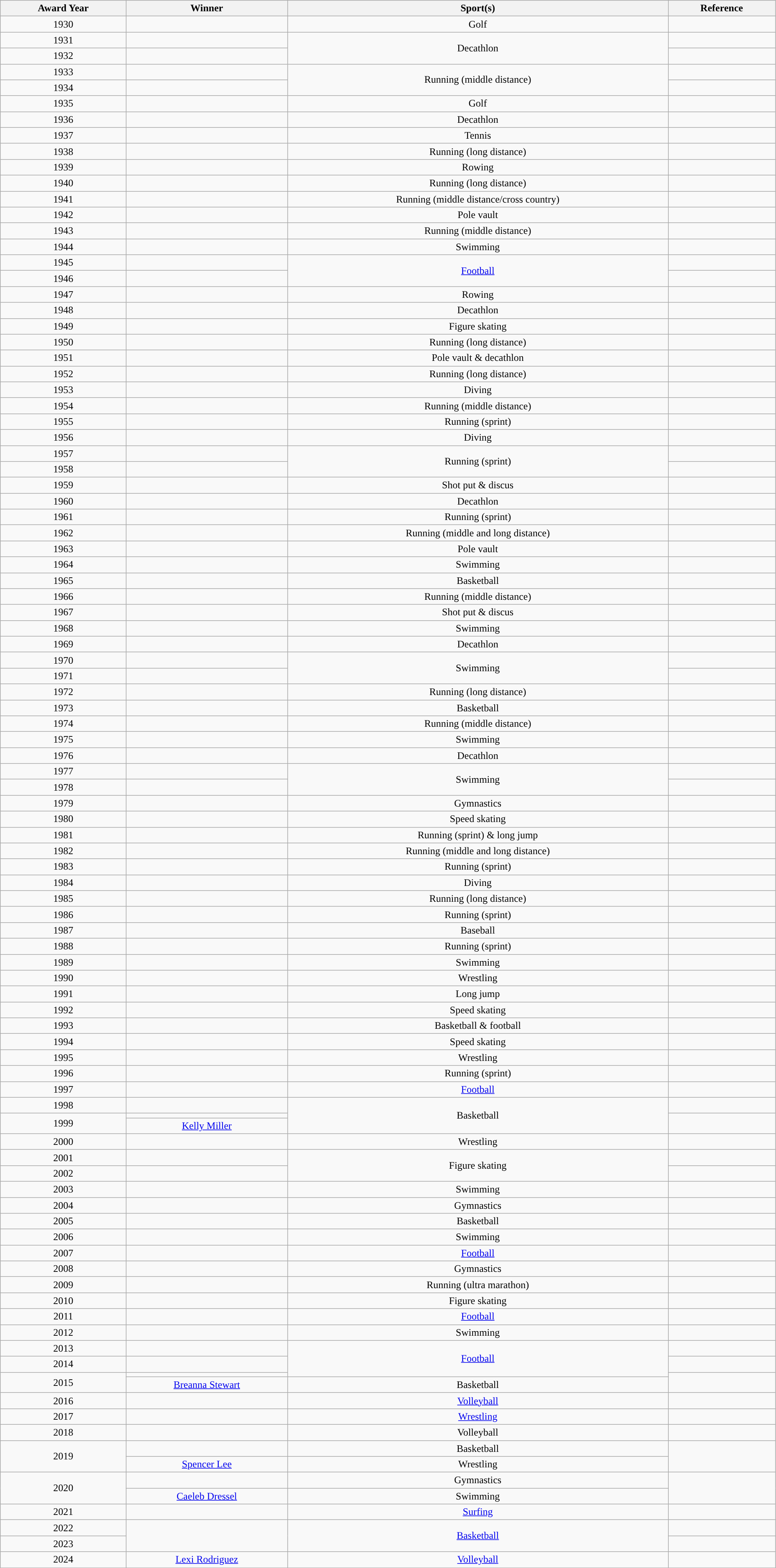<table class="wikitable sortable plainrowheaders" align="center" style="width:98%;">
<tr>
<th scope=col>Award Year</th>
<th scope=col>Winner</th>
<th scope=col>Sport(s)</th>
<th scope=col class="unsortable">Reference</th>
</tr>
<tr align=center>
<td>1930</td>
<td></td>
<td>Golf</td>
<td></td>
</tr>
<tr align=center>
<td>1931</td>
<td></td>
<td rowspan=2>Decathlon</td>
<td></td>
</tr>
<tr align=center>
<td>1932</td>
<td></td>
<td></td>
</tr>
<tr align=center>
<td>1933</td>
<td></td>
<td rowspan=2>Running (middle distance)</td>
<td></td>
</tr>
<tr align=center>
<td>1934</td>
<td></td>
<td></td>
</tr>
<tr align=center>
<td>1935</td>
<td></td>
<td>Golf</td>
<td></td>
</tr>
<tr align=center>
<td>1936</td>
<td></td>
<td>Decathlon</td>
<td></td>
</tr>
<tr align=center>
<td>1937</td>
<td></td>
<td>Tennis</td>
<td></td>
</tr>
<tr align=center>
<td>1938</td>
<td></td>
<td>Running (long distance)</td>
<td></td>
</tr>
<tr align=center>
<td>1939</td>
<td></td>
<td>Rowing</td>
<td></td>
</tr>
<tr align=center>
<td>1940</td>
<td></td>
<td>Running (long distance)</td>
<td></td>
</tr>
<tr align=center>
<td>1941</td>
<td></td>
<td>Running (middle distance/cross country)</td>
<td></td>
</tr>
<tr align=center>
<td>1942</td>
<td></td>
<td>Pole vault</td>
<td></td>
</tr>
<tr align=center>
<td>1943</td>
<td></td>
<td>Running (middle distance)</td>
<td></td>
</tr>
<tr align=center>
<td>1944</td>
<td></td>
<td>Swimming</td>
<td></td>
</tr>
<tr align=center>
<td>1945</td>
<td></td>
<td rowspan=2><a href='#'>Football</a></td>
<td></td>
</tr>
<tr align=center>
<td>1946</td>
<td></td>
<td></td>
</tr>
<tr align=center>
<td>1947</td>
<td></td>
<td>Rowing</td>
<td></td>
</tr>
<tr align=center>
<td>1948</td>
<td></td>
<td>Decathlon</td>
<td></td>
</tr>
<tr align=center>
<td>1949</td>
<td></td>
<td>Figure skating</td>
<td></td>
</tr>
<tr align=center>
<td>1950</td>
<td></td>
<td>Running (long distance)</td>
<td></td>
</tr>
<tr align=center>
<td>1951</td>
<td></td>
<td>Pole vault & decathlon</td>
<td></td>
</tr>
<tr align=center>
<td>1952</td>
<td></td>
<td>Running (long distance)</td>
<td></td>
</tr>
<tr align=center>
<td>1953</td>
<td></td>
<td>Diving</td>
<td></td>
</tr>
<tr align=center>
<td>1954</td>
<td></td>
<td>Running (middle distance)</td>
<td></td>
</tr>
<tr align=center>
<td>1955</td>
<td></td>
<td>Running (sprint)</td>
<td></td>
</tr>
<tr align=center>
<td>1956</td>
<td></td>
<td>Diving</td>
<td></td>
</tr>
<tr align=center>
<td>1957</td>
<td></td>
<td rowspan=2>Running (sprint)</td>
<td></td>
</tr>
<tr align=center>
<td>1958</td>
<td></td>
<td></td>
</tr>
<tr align=center>
<td>1959</td>
<td></td>
<td>Shot put & discus</td>
<td></td>
</tr>
<tr align=center>
<td>1960</td>
<td></td>
<td>Decathlon</td>
<td></td>
</tr>
<tr align=center>
<td>1961</td>
<td></td>
<td>Running (sprint)</td>
<td></td>
</tr>
<tr align=center>
<td>1962</td>
<td></td>
<td>Running (middle and long distance)</td>
<td></td>
</tr>
<tr align=center>
<td>1963</td>
<td></td>
<td>Pole vault</td>
<td></td>
</tr>
<tr align=center>
<td>1964</td>
<td></td>
<td>Swimming</td>
<td></td>
</tr>
<tr align=center>
<td>1965</td>
<td></td>
<td>Basketball</td>
<td></td>
</tr>
<tr align=center>
<td>1966</td>
<td></td>
<td>Running (middle distance)</td>
<td></td>
</tr>
<tr align=center>
<td>1967</td>
<td></td>
<td>Shot put & discus</td>
<td></td>
</tr>
<tr align=center>
<td>1968</td>
<td></td>
<td>Swimming</td>
<td></td>
</tr>
<tr align=center>
<td>1969</td>
<td></td>
<td>Decathlon</td>
<td></td>
</tr>
<tr align=center>
<td>1970</td>
<td></td>
<td rowspan=2>Swimming</td>
<td></td>
</tr>
<tr align=center>
<td>1971</td>
<td></td>
<td></td>
</tr>
<tr align=center>
<td>1972</td>
<td></td>
<td>Running (long distance)</td>
<td></td>
</tr>
<tr align=center>
<td>1973</td>
<td></td>
<td>Basketball</td>
<td></td>
</tr>
<tr align=center>
<td>1974</td>
<td></td>
<td>Running (middle distance)</td>
<td></td>
</tr>
<tr align=center>
<td>1975</td>
<td></td>
<td>Swimming</td>
<td></td>
</tr>
<tr align=center>
<td>1976</td>
<td> </td>
<td>Decathlon</td>
<td></td>
</tr>
<tr align=center>
<td>1977</td>
<td></td>
<td rowspan=2>Swimming</td>
<td></td>
</tr>
<tr align=center>
<td>1978</td>
<td></td>
<td></td>
</tr>
<tr align=center>
<td>1979</td>
<td></td>
<td>Gymnastics</td>
<td></td>
</tr>
<tr align=center>
<td>1980</td>
<td></td>
<td>Speed skating</td>
<td></td>
</tr>
<tr align=center>
<td>1981</td>
<td></td>
<td>Running (sprint) & long jump</td>
<td></td>
</tr>
<tr align=center>
<td>1982</td>
<td></td>
<td>Running (middle and long distance)</td>
<td></td>
</tr>
<tr align=center>
<td>1983</td>
<td></td>
<td>Running (sprint)</td>
<td></td>
</tr>
<tr align=center>
<td>1984</td>
<td></td>
<td>Diving</td>
<td></td>
</tr>
<tr align=center>
<td>1985</td>
<td></td>
<td>Running (long distance)</td>
<td></td>
</tr>
<tr align=center>
<td>1986</td>
<td></td>
<td>Running (sprint)</td>
<td></td>
</tr>
<tr align=center>
<td>1987</td>
<td></td>
<td>Baseball</td>
<td></td>
</tr>
<tr align=center>
<td>1988</td>
<td></td>
<td>Running (sprint)</td>
<td></td>
</tr>
<tr align=center>
<td>1989</td>
<td></td>
<td>Swimming</td>
<td></td>
</tr>
<tr align=center>
<td>1990</td>
<td></td>
<td>Wrestling</td>
<td></td>
</tr>
<tr align=center>
<td>1991</td>
<td></td>
<td>Long jump</td>
<td></td>
</tr>
<tr align=center>
<td>1992</td>
<td></td>
<td>Speed skating</td>
<td></td>
</tr>
<tr align=center>
<td>1993</td>
<td></td>
<td>Basketball & football</td>
<td></td>
</tr>
<tr align=center>
<td>1994</td>
<td></td>
<td>Speed skating</td>
<td></td>
</tr>
<tr align=center>
<td>1995</td>
<td></td>
<td>Wrestling</td>
<td></td>
</tr>
<tr align=center>
<td>1996</td>
<td></td>
<td>Running (sprint)</td>
<td></td>
</tr>
<tr align=center>
<td>1997</td>
<td></td>
<td><a href='#'>Football</a></td>
<td></td>
</tr>
<tr align=center>
<td>1998</td>
<td></td>
<td rowspan=3>Basketball</td>
<td></td>
</tr>
<tr align=center>
<td rowspan=2>1999</td>
<td></td>
<td rowspan=2></td>
</tr>
<tr align=center>
<td><a href='#'>Kelly Miller</a></td>
</tr>
<tr align=center>
<td>2000</td>
<td></td>
<td>Wrestling</td>
<td></td>
</tr>
<tr align=center>
<td>2001</td>
<td></td>
<td rowspan=2>Figure skating</td>
<td></td>
</tr>
<tr align=center>
<td>2002</td>
<td></td>
<td></td>
</tr>
<tr align=center>
<td>2003</td>
<td></td>
<td>Swimming</td>
<td></td>
</tr>
<tr align=center>
<td>2004</td>
<td></td>
<td>Gymnastics</td>
<td></td>
</tr>
<tr align=center>
<td>2005</td>
<td></td>
<td>Basketball</td>
<td></td>
</tr>
<tr align=center>
<td>2006</td>
<td></td>
<td>Swimming</td>
<td></td>
</tr>
<tr align=center>
<td>2007</td>
<td></td>
<td><a href='#'>Football</a></td>
<td></td>
</tr>
<tr align=center>
<td>2008</td>
<td></td>
<td>Gymnastics</td>
<td></td>
</tr>
<tr align=center>
<td>2009</td>
<td></td>
<td>Running (ultra marathon)</td>
<td></td>
</tr>
<tr align=center>
<td>2010</td>
<td></td>
<td>Figure skating</td>
<td></td>
</tr>
<tr align=center>
<td>2011</td>
<td></td>
<td><a href='#'>Football</a></td>
<td></td>
</tr>
<tr align=center>
<td>2012</td>
<td></td>
<td>Swimming</td>
<td></td>
</tr>
<tr align=center>
<td>2013</td>
<td></td>
<td rowspan=3><a href='#'>Football</a></td>
<td></td>
</tr>
<tr align=center>
<td>2014</td>
<td></td>
<td></td>
</tr>
<tr align=center>
<td rowspan=2>2015</td>
<td></td>
<td rowspan=2></td>
</tr>
<tr align=center>
<td><a href='#'>Breanna Stewart</a></td>
<td>Basketball</td>
</tr>
<tr align=center>
<td>2016</td>
<td></td>
<td><a href='#'>Volleyball</a></td>
<td></td>
</tr>
<tr align=center>
<td>2017</td>
<td></td>
<td><a href='#'>Wrestling</a></td>
<td></td>
</tr>
<tr align=center>
<td>2018</td>
<td></td>
<td>Volleyball</td>
<td></td>
</tr>
<tr align=center>
<td rowspan=2>2019</td>
<td></td>
<td>Basketball</td>
<td rowspan=2></td>
</tr>
<tr align=center>
<td><a href='#'>Spencer Lee</a></td>
<td>Wrestling</td>
</tr>
<tr align=center>
<td rowspan=2>2020</td>
<td></td>
<td>Gymnastics</td>
<td rowspan=2></td>
</tr>
<tr align=center>
<td><a href='#'>Caeleb Dressel</a></td>
<td>Swimming</td>
</tr>
<tr align=center>
<td>2021</td>
<td></td>
<td><a href='#'>Surfing</a></td>
<td></td>
</tr>
<tr align=center>
<td>2022</td>
<td rowspan=2></td>
<td rowspan=2><a href='#'>Basketball</a></td>
<td></td>
</tr>
<tr align=center>
<td>2023</td>
<td></td>
</tr>
<tr align=center>
<td>2024</td>
<td><a href='#'>Lexi Rodriguez</a></td>
<td><a href='#'>Volleyball</a></td>
<td></td>
</tr>
</table>
